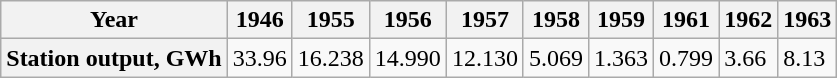<table class="wikitable">
<tr>
<th>Year</th>
<th>1946</th>
<th>1955</th>
<th>1956</th>
<th>1957</th>
<th>1958</th>
<th>1959</th>
<th>1961</th>
<th>1962</th>
<th>1963</th>
</tr>
<tr>
<th>Station  output, GWh</th>
<td>33.96</td>
<td>16.238</td>
<td>14.990</td>
<td>12.130</td>
<td>5.069</td>
<td>1.363</td>
<td>0.799</td>
<td>3.66</td>
<td>8.13</td>
</tr>
</table>
